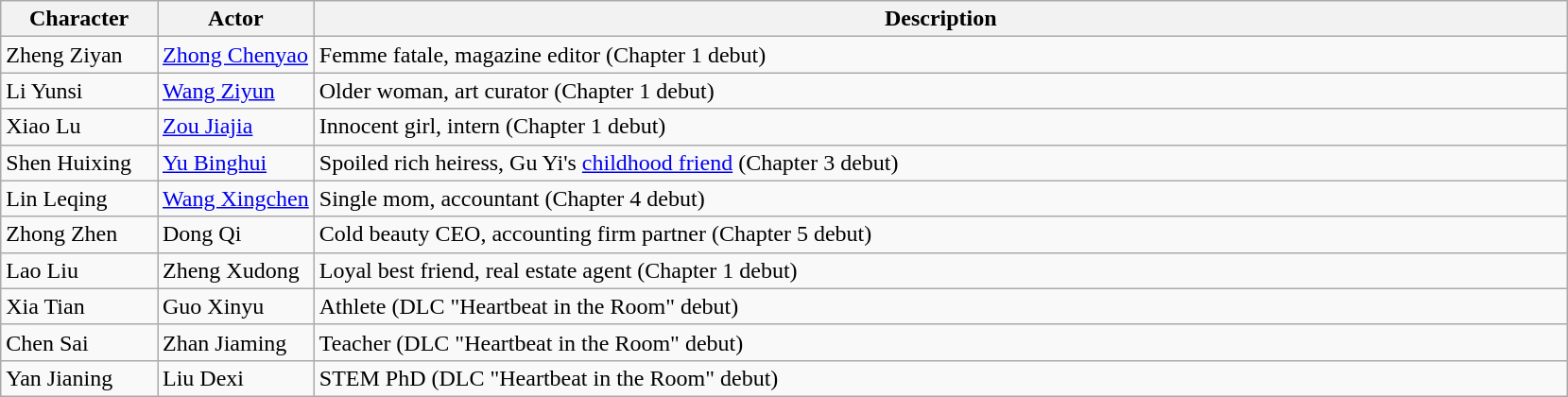<table class="wikitable">
<tr>
<th ! width="10%">Character</th>
<th ! width="10%">Actor</th>
<th ! width="80%">Description</th>
</tr>
<tr>
<td>Zheng Ziyan</td>
<td><a href='#'>Zhong Chenyao</a></td>
<td>Femme fatale, magazine editor (Chapter 1 debut)</td>
</tr>
<tr>
<td>Li Yunsi</td>
<td><a href='#'>Wang Ziyun</a></td>
<td>Older woman, art curator (Chapter 1 debut)</td>
</tr>
<tr>
<td>Xiao Lu</td>
<td><a href='#'>Zou Jiajia</a></td>
<td>Innocent girl, intern (Chapter 1 debut)</td>
</tr>
<tr>
<td>Shen Huixing</td>
<td><a href='#'>Yu Binghui</a></td>
<td>Spoiled rich heiress, Gu Yi's <a href='#'>childhood friend</a> (Chapter 3 debut)</td>
</tr>
<tr>
<td>Lin Leqing</td>
<td><a href='#'>Wang Xingchen</a></td>
<td>Single mom, accountant (Chapter 4 debut)</td>
</tr>
<tr>
<td>Zhong Zhen</td>
<td>Dong Qi</td>
<td>Cold beauty CEO, accounting firm partner (Chapter 5 debut)</td>
</tr>
<tr>
<td>Lao Liu</td>
<td>Zheng Xudong</td>
<td>Loyal best friend, real estate agent (Chapter 1 debut)</td>
</tr>
<tr>
<td>Xia Tian</td>
<td>Guo Xinyu</td>
<td>Athlete (DLC "Heartbeat in the Room" debut)</td>
</tr>
<tr>
<td>Chen Sai</td>
<td>Zhan Jiaming</td>
<td>Teacher (DLC "Heartbeat in the Room" debut)</td>
</tr>
<tr>
<td>Yan Jianing</td>
<td>Liu Dexi</td>
<td>STEM PhD (DLC "Heartbeat in the Room" debut)</td>
</tr>
</table>
